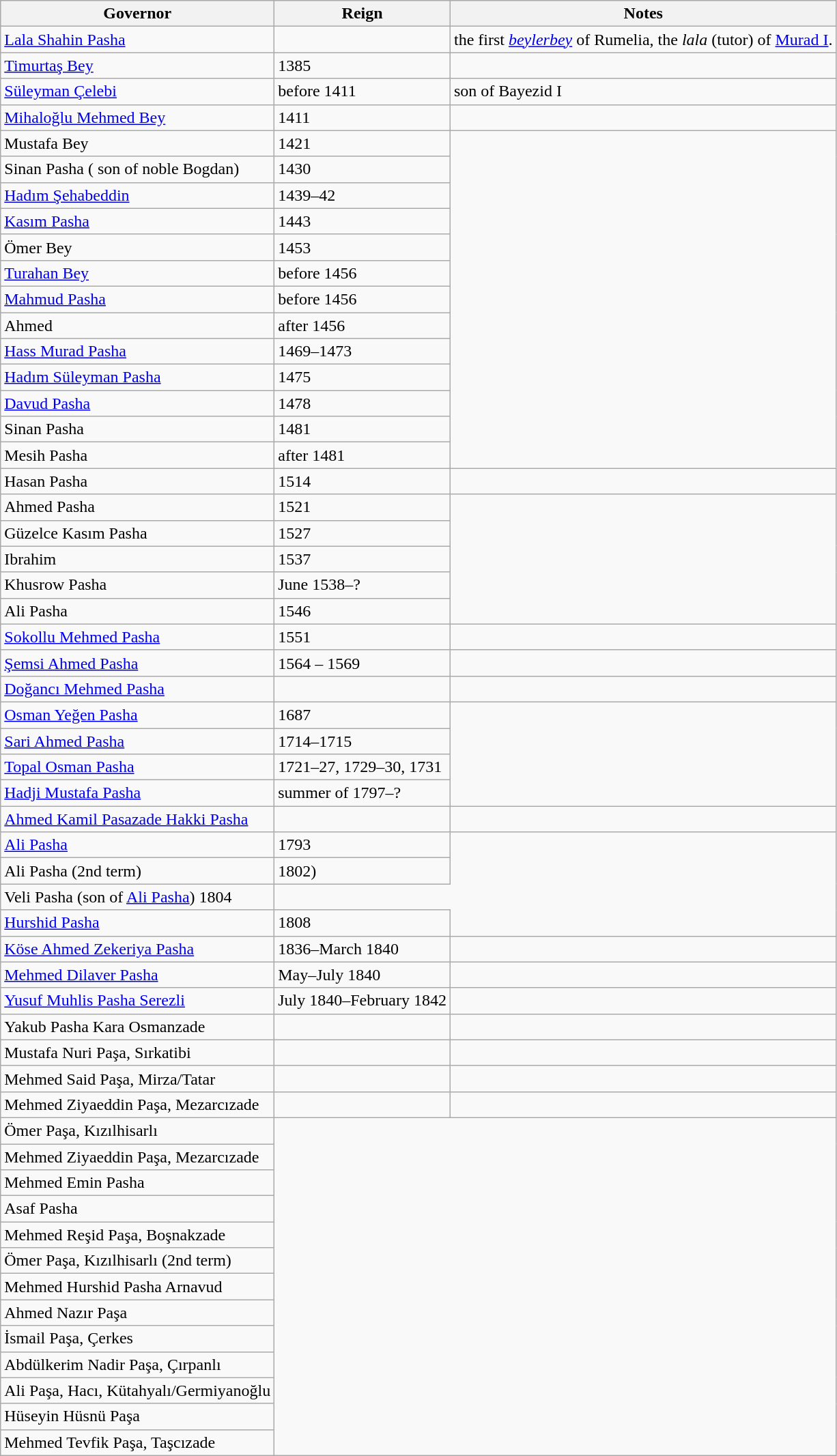<table class="wikitable">
<tr style="background:#efefef;">
<th>Governor</th>
<th>Reign</th>
<th>Notes</th>
</tr>
<tr>
<td><a href='#'>Lala Shahin Pasha</a></td>
<td></td>
<td>the first <em><a href='#'>beylerbey</a></em> of Rumelia, the <em>lala</em> (tutor) of <a href='#'>Murad I</a>.</td>
</tr>
<tr>
<td><a href='#'>Timurtaş Bey</a></td>
<td> 1385</td>
</tr>
<tr>
<td><a href='#'>Süleyman Çelebi</a></td>
<td>before 1411</td>
<td>son of Bayezid I</td>
</tr>
<tr>
<td><a href='#'>Mihaloğlu Mehmed Bey</a></td>
<td>1411</td>
<td></td>
</tr>
<tr>
<td>Mustafa Bey</td>
<td>1421</td>
</tr>
<tr>
<td>Sinan Pasha ( son of noble Bogdan)</td>
<td>1430</td>
</tr>
<tr>
<td><a href='#'>Hadım Şehabeddin</a></td>
<td>1439–42</td>
</tr>
<tr>
<td><a href='#'>Kasım Pasha</a></td>
<td>1443</td>
</tr>
<tr>
<td>Ömer Bey</td>
<td> 1453</td>
</tr>
<tr>
<td><a href='#'>Turahan Bey</a></td>
<td>before 1456</td>
</tr>
<tr>
<td><a href='#'>Mahmud Pasha</a></td>
<td>before 1456</td>
</tr>
<tr>
<td>Ahmed</td>
<td>after 1456</td>
</tr>
<tr>
<td><a href='#'>Hass Murad Pasha</a></td>
<td> 1469–1473</td>
</tr>
<tr>
<td><a href='#'>Hadım Süleyman Pasha</a></td>
<td> 1475</td>
</tr>
<tr>
<td><a href='#'>Davud Pasha</a></td>
<td> 1478</td>
</tr>
<tr>
<td>Sinan Pasha</td>
<td> 1481</td>
</tr>
<tr>
<td>Mesih Pasha</td>
<td>after 1481</td>
</tr>
<tr>
<td>Hasan Pasha</td>
<td> 1514</td>
<td></td>
</tr>
<tr>
<td>Ahmed Pasha</td>
<td> 1521</td>
</tr>
<tr>
<td>Güzelce Kasım Pasha</td>
<td> 1527</td>
</tr>
<tr>
<td>Ibrahim</td>
<td> 1537</td>
</tr>
<tr>
<td>Khusrow Pasha</td>
<td>June 1538–?</td>
</tr>
<tr>
<td>Ali Pasha</td>
<td> 1546</td>
</tr>
<tr>
<td><a href='#'>Sokollu Mehmed Pasha</a></td>
<td> 1551</td>
<td></td>
</tr>
<tr>
<td><a href='#'>Şemsi Ahmed Pasha</a></td>
<td>1564 – 1569</td>
<td></td>
</tr>
<tr>
<td><a href='#'>Doğancı Mehmed Pasha</a></td>
<td></td>
<td></td>
</tr>
<tr>
<td><a href='#'>Osman Yeğen Pasha</a></td>
<td>1687</td>
</tr>
<tr>
<td><a href='#'>Sari Ahmed Pasha</a></td>
<td>1714–1715</td>
</tr>
<tr>
<td><a href='#'>Topal Osman Pasha</a></td>
<td>1721–27, 1729–30, 1731</td>
</tr>
<tr>
<td><a href='#'>Hadji Mustafa Pasha</a></td>
<td>summer of 1797–?</td>
</tr>
<tr>
<td><a href='#'>Ahmed Kamil Pasazade Hakki Pasha</a></td>
<td></td>
<td></td>
</tr>
<tr>
<td><a href='#'>Ali Pasha</a></td>
<td>1793</td>
</tr>
<tr>
<td>Ali Pasha (2nd term)</td>
<td>1802)</td>
</tr>
<tr>
<td>Veli Pasha (son of <a href='#'>Ali Pasha</a>)  1804</td>
</tr>
<tr>
<td><a href='#'>Hurshid Pasha</a></td>
<td> 1808</td>
</tr>
<tr>
<td><a href='#'>Köse Ahmed Zekeriya Pasha</a></td>
<td>1836–March 1840</td>
<td></td>
</tr>
<tr>
<td><a href='#'>Mehmed Dilaver Pasha</a></td>
<td>May–July 1840</td>
<td></td>
</tr>
<tr>
<td><a href='#'>Yusuf Muhlis Pasha Serezli</a></td>
<td>July 1840–February 1842</td>
<td></td>
</tr>
<tr>
<td>Yakub Pasha Kara Osmanzade</td>
<td></td>
<td></td>
</tr>
<tr>
<td>Mustafa Nuri Paşa, Sırkatibi</td>
<td></td>
<td></td>
</tr>
<tr>
<td>Mehmed Said Paşa, Mirza/Tatar</td>
<td></td>
<td></td>
</tr>
<tr>
<td>Mehmed Ziyaeddin Paşa, Mezarcızade</td>
<td></td>
<td></td>
</tr>
<tr>
<td>Ömer Paşa, Kızılhisarlı</td>
</tr>
<tr>
<td>Mehmed Ziyaeddin Paşa, Mezarcızade</td>
</tr>
<tr>
<td>Mehmed Emin Pasha</td>
</tr>
<tr>
<td>Asaf Pasha</td>
</tr>
<tr>
<td>Mehmed Reşid Paşa, Boşnakzade</td>
</tr>
<tr>
<td>Ömer Paşa, Kızılhisarlı (2nd term)</td>
</tr>
<tr>
<td>Mehmed Hurshid Pasha Arnavud</td>
</tr>
<tr>
<td>Ahmed Nazır Paşa</td>
</tr>
<tr>
<td>İsmail Paşa, Çerkes</td>
</tr>
<tr>
<td>Abdülkerim Nadir Paşa, Çırpanlı</td>
</tr>
<tr>
<td>Ali Paşa, Hacı, Kütahyalı/Germiyanoğlu</td>
</tr>
<tr>
<td>Hüseyin Hüsnü Paşa</td>
</tr>
<tr>
<td>Mehmed Tevfik Paşa, Taşcızade</td>
</tr>
</table>
